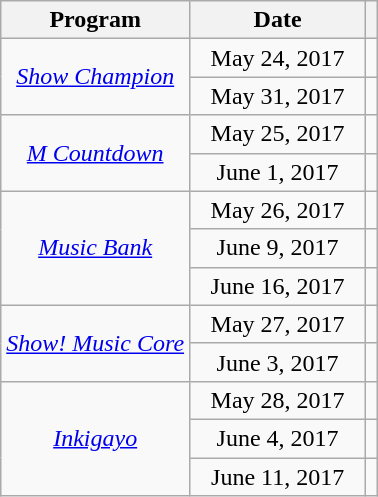<table class="wikitable sortable" style="text-align:center">
<tr>
<th>Program</th>
<th width="110">Date</th>
<th class="unsortable"></th>
</tr>
<tr>
<td rowspan="2"><em><a href='#'>Show Champion</a></em></td>
<td>May 24, 2017</td>
<td></td>
</tr>
<tr>
<td>May 31, 2017</td>
<td></td>
</tr>
<tr>
<td rowspan="2"><em><a href='#'>M Countdown</a></em></td>
<td>May 25, 2017</td>
<td></td>
</tr>
<tr>
<td>June 1, 2017</td>
<td></td>
</tr>
<tr>
<td rowspan="3"><em><a href='#'>Music Bank</a></em></td>
<td>May 26, 2017</td>
<td></td>
</tr>
<tr>
<td>June 9, 2017</td>
<td></td>
</tr>
<tr>
<td>June 16, 2017</td>
<td></td>
</tr>
<tr>
<td rowspan="2"><em><a href='#'>Show! Music Core</a></em></td>
<td>May 27, 2017</td>
<td></td>
</tr>
<tr>
<td>June 3, 2017</td>
<td></td>
</tr>
<tr>
<td rowspan="3"><em><a href='#'>Inkigayo</a></em></td>
<td>May 28, 2017</td>
<td></td>
</tr>
<tr>
<td>June 4, 2017</td>
<td></td>
</tr>
<tr>
<td>June 11, 2017</td>
<td></td>
</tr>
</table>
